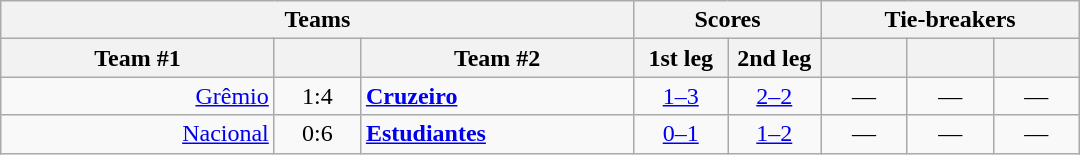<table class="wikitable" style="text-align: center;">
<tr>
<th colspan=3>Teams</th>
<th colspan=2>Scores</th>
<th colspan=3>Tie-breakers</th>
</tr>
<tr>
<th width="175">Team #1</th>
<th width="50"></th>
<th width="175">Team #2</th>
<th width="55">1st leg</th>
<th width="55">2nd leg</th>
<th width="50"></th>
<th width="50"></th>
<th width="50"></th>
</tr>
<tr>
<td align=right><a href='#'>Grêmio</a> </td>
<td>1:4</td>
<td align=left> <strong><a href='#'>Cruzeiro</a></strong></td>
<td><a href='#'>1–3</a></td>
<td><a href='#'>2–2</a></td>
<td>—</td>
<td>—</td>
<td>—</td>
</tr>
<tr>
<td align=right><a href='#'>Nacional</a> </td>
<td>0:6</td>
<td align=left> <strong><a href='#'>Estudiantes</a></strong></td>
<td><a href='#'>0–1</a></td>
<td><a href='#'>1–2</a></td>
<td>—</td>
<td>—</td>
<td>—</td>
</tr>
</table>
